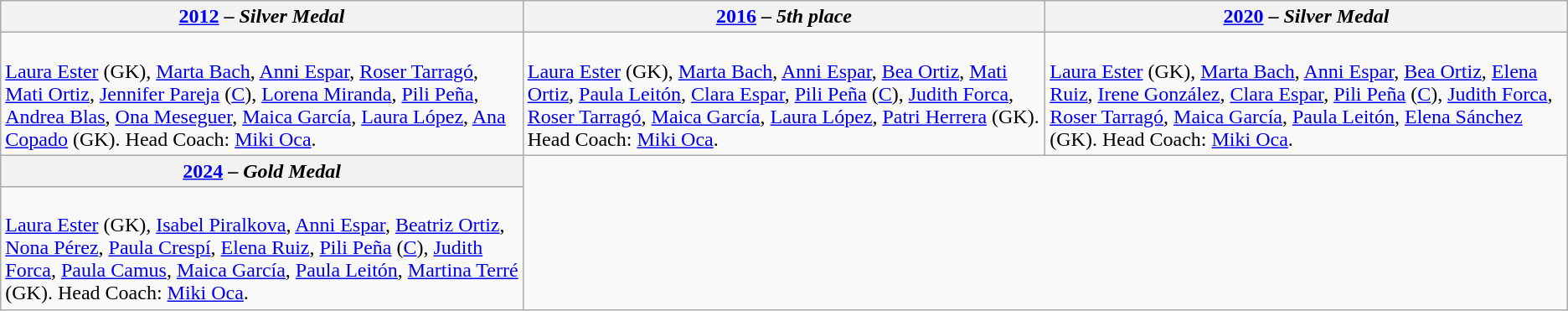<table class="wikitable collapsible">
<tr>
<th width=25%><a href='#'>2012</a> –  <em>Silver Medal</em></th>
<th width=25%><a href='#'>2016</a> – <em>5th place</em></th>
<th width=25%><a href='#'>2020</a> –  <em>Silver Medal</em></th>
</tr>
<tr>
<td><br><a href='#'>Laura Ester</a> (GK), <a href='#'>Marta Bach</a>, <a href='#'>Anni Espar</a>, <a href='#'>Roser Tarragó</a>, <a href='#'>Mati Ortiz</a>, <a href='#'>Jennifer Pareja</a> (<a href='#'>C</a>), <a href='#'>Lorena Miranda</a>, <a href='#'>Pili Peña</a>, <a href='#'>Andrea Blas</a>, <a href='#'>Ona Meseguer</a>, <a href='#'>Maica García</a>, <a href='#'>Laura López</a>, <a href='#'>Ana Copado</a> (GK). Head Coach: <a href='#'>Miki Oca</a>.</td>
<td><br><a href='#'>Laura Ester</a> (GK), <a href='#'>Marta Bach</a>, <a href='#'>Anni Espar</a>, <a href='#'>Bea Ortiz</a>, <a href='#'>Mati Ortiz</a>, <a href='#'>Paula Leitón</a>, <a href='#'>Clara Espar</a>, <a href='#'>Pili Peña</a> (<a href='#'>C</a>), <a href='#'>Judith Forca</a>, <a href='#'>Roser Tarragó</a>, <a href='#'>Maica García</a>, <a href='#'>Laura López</a>, <a href='#'>Patri Herrera</a> (GK). Head Coach: <a href='#'>Miki Oca</a>.</td>
<td><br><a href='#'>Laura Ester</a> (GK), <a href='#'>Marta Bach</a>, <a href='#'>Anni Espar</a>, <a href='#'>Bea Ortiz</a>, <a href='#'>Elena Ruiz</a>, <a href='#'>Irene González</a>, <a href='#'>Clara Espar</a>, <a href='#'>Pili Peña</a> (<a href='#'>C</a>), <a href='#'>Judith Forca</a>, <a href='#'>Roser Tarragó</a>, <a href='#'>Maica García</a>, <a href='#'>Paula Leitón</a>, <a href='#'>Elena Sánchez</a> (GK). Head Coach: <a href='#'>Miki Oca</a>.</td>
</tr>
<tr>
<th width=25%><a href='#'>2024</a> –  <em>Gold Medal</em></th>
</tr>
<tr>
<td><br><a href='#'>Laura Ester</a> (GK), <a href='#'>Isabel Piralkova</a>, <a href='#'>Anni Espar</a>, <a href='#'>Beatriz Ortiz</a>, <a href='#'>Nona Pérez</a>, <a href='#'>Paula Crespí</a>, <a href='#'>Elena Ruiz</a>, <a href='#'>Pili Peña</a> (<a href='#'>C</a>), <a href='#'>Judith Forca</a>, <a href='#'>Paula Camus</a>, <a href='#'>Maica García</a>, <a href='#'>Paula Leitón</a>, <a href='#'>Martina Terré</a> (GK). Head Coach: <a href='#'>Miki Oca</a>.</td>
</tr>
</table>
